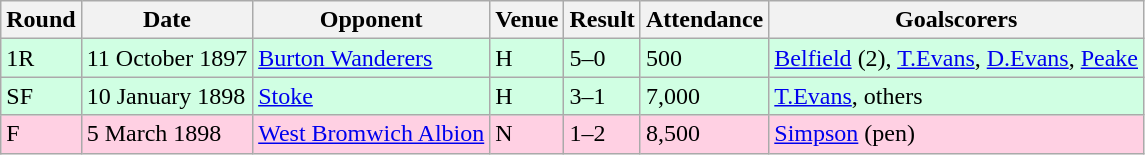<table class="wikitable">
<tr>
<th>Round</th>
<th>Date</th>
<th>Opponent</th>
<th>Venue</th>
<th>Result</th>
<th>Attendance</th>
<th>Goalscorers</th>
</tr>
<tr style="background-color: #d0ffe3;">
<td>1R</td>
<td>11 October 1897</td>
<td><a href='#'>Burton Wanderers</a></td>
<td>H</td>
<td>5–0</td>
<td>500</td>
<td><a href='#'>Belfield</a> (2), <a href='#'>T.Evans</a>, <a href='#'>D.Evans</a>, <a href='#'>Peake</a></td>
</tr>
<tr style="background-color: #d0ffe3;">
<td>SF</td>
<td>10 January 1898</td>
<td><a href='#'>Stoke</a></td>
<td>H</td>
<td>3–1</td>
<td>7,000</td>
<td><a href='#'>T.Evans</a>, others</td>
</tr>
<tr style="background-color: #ffd0e3;">
<td>F</td>
<td>5 March 1898</td>
<td><a href='#'>West Bromwich Albion</a></td>
<td>N</td>
<td>1–2</td>
<td>8,500</td>
<td><a href='#'>Simpson</a> (pen)</td>
</tr>
</table>
